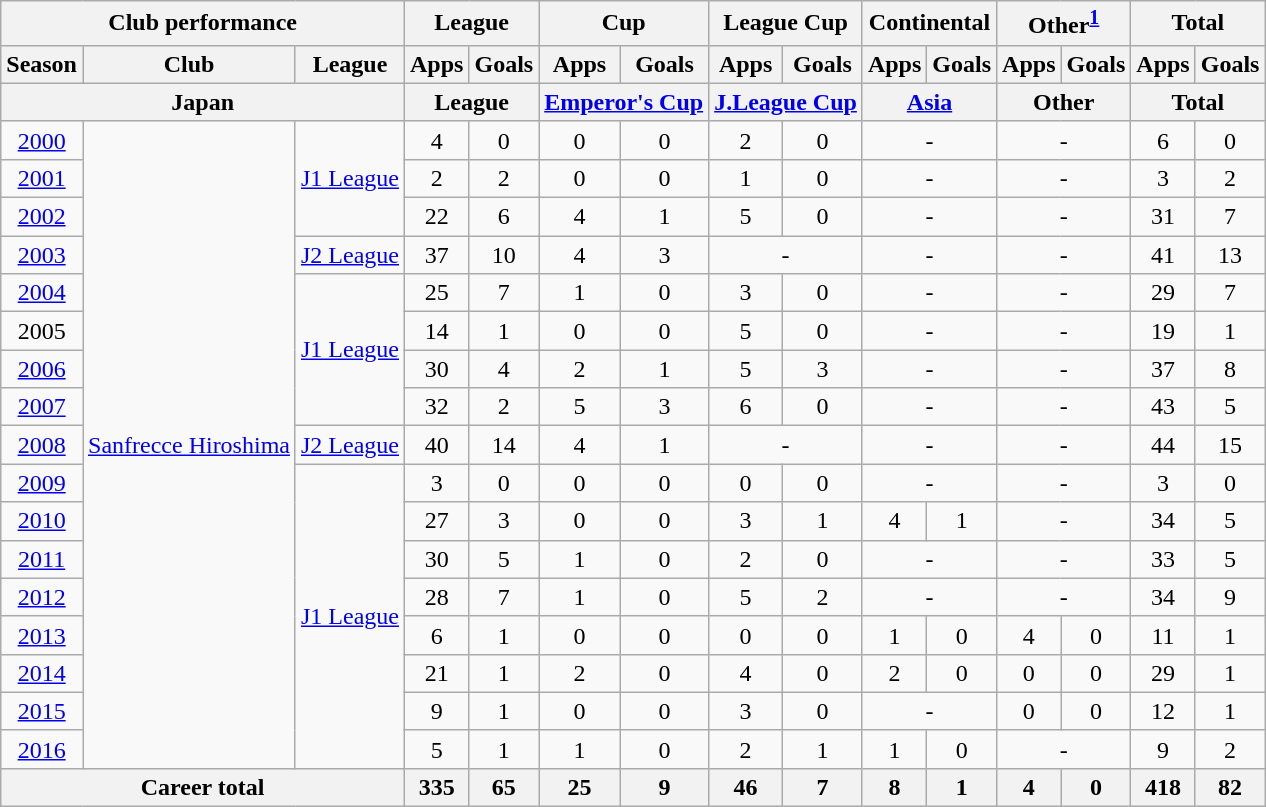<table class="wikitable" style="text-align:center">
<tr>
<th colspan=3>Club performance</th>
<th colspan=2>League</th>
<th colspan=2>Cup</th>
<th colspan=2>League Cup</th>
<th colspan=2>Continental</th>
<th colspan=2>Other<sup><a href='#'>1</a></sup></th>
<th colspan=2>Total</th>
</tr>
<tr>
<th>Season</th>
<th>Club</th>
<th>League</th>
<th>Apps</th>
<th>Goals</th>
<th>Apps</th>
<th>Goals</th>
<th>Apps</th>
<th>Goals</th>
<th>Apps</th>
<th>Goals</th>
<th>Apps</th>
<th>Goals</th>
<th>Apps</th>
<th>Goals</th>
</tr>
<tr>
<th colspan=3>Japan</th>
<th colspan=2>League</th>
<th colspan=2><a href='#'>Emperor's Cup</a></th>
<th colspan=2><a href='#'>J.League Cup</a></th>
<th colspan=2><a href='#'>Asia</a></th>
<th colspan=2>Other</th>
<th colspan=2>Total</th>
</tr>
<tr>
<td><a href='#'>2000</a></td>
<td rowspan="17"><a href='#'>Sanfrecce Hiroshima</a></td>
<td rowspan="3"><a href='#'>J1 League</a></td>
<td>4</td>
<td>0</td>
<td>0</td>
<td>0</td>
<td>2</td>
<td>0</td>
<td colspan="2">-</td>
<td colspan="2">-</td>
<td>6</td>
<td>0</td>
</tr>
<tr>
<td><a href='#'>2001</a></td>
<td>2</td>
<td>2</td>
<td>0</td>
<td>0</td>
<td>1</td>
<td>0</td>
<td colspan="2">-</td>
<td colspan="2">-</td>
<td>3</td>
<td>2</td>
</tr>
<tr>
<td><a href='#'>2002</a></td>
<td>22</td>
<td>6</td>
<td>4</td>
<td>1</td>
<td>5</td>
<td>0</td>
<td colspan="2">-</td>
<td colspan="2">-</td>
<td>31</td>
<td>7</td>
</tr>
<tr>
<td><a href='#'>2003</a></td>
<td><a href='#'>J2 League</a></td>
<td>37</td>
<td>10</td>
<td>4</td>
<td>3</td>
<td colspan="2">-</td>
<td colspan="2">-</td>
<td colspan="2">-</td>
<td>41</td>
<td>13</td>
</tr>
<tr>
<td><a href='#'>2004</a></td>
<td rowspan="4"><a href='#'>J1 League</a></td>
<td>25</td>
<td>7</td>
<td>1</td>
<td>0</td>
<td>3</td>
<td>0</td>
<td colspan="2">-</td>
<td colspan="2">-</td>
<td>29</td>
<td>7</td>
</tr>
<tr>
<td>2005</td>
<td>14</td>
<td>1</td>
<td>0</td>
<td>0</td>
<td>5</td>
<td>0</td>
<td colspan="2">-</td>
<td colspan="2">-</td>
<td>19</td>
<td>1</td>
</tr>
<tr>
<td><a href='#'>2006</a></td>
<td>30</td>
<td>4</td>
<td>2</td>
<td>1</td>
<td>5</td>
<td>3</td>
<td colspan="2">-</td>
<td colspan="2">-</td>
<td>37</td>
<td>8</td>
</tr>
<tr>
<td><a href='#'>2007</a></td>
<td>32</td>
<td>2</td>
<td>5</td>
<td>3</td>
<td>6</td>
<td>0</td>
<td colspan="2">-</td>
<td colspan="2">-</td>
<td>43</td>
<td>5</td>
</tr>
<tr>
<td><a href='#'>2008</a></td>
<td><a href='#'>J2 League</a></td>
<td>40</td>
<td>14</td>
<td>4</td>
<td>1</td>
<td colspan="2">-</td>
<td colspan="2">-</td>
<td colspan="2">-</td>
<td>44</td>
<td>15</td>
</tr>
<tr>
<td><a href='#'>2009</a></td>
<td rowspan="8"><a href='#'>J1 League</a></td>
<td>3</td>
<td>0</td>
<td>0</td>
<td>0</td>
<td>0</td>
<td>0</td>
<td colspan="2">-</td>
<td colspan="2">-</td>
<td>3</td>
<td>0</td>
</tr>
<tr>
<td><a href='#'>2010</a></td>
<td>27</td>
<td>3</td>
<td>0</td>
<td>0</td>
<td>3</td>
<td>1</td>
<td>4</td>
<td>1</td>
<td colspan="2">-</td>
<td>34</td>
<td>5</td>
</tr>
<tr>
<td><a href='#'>2011</a></td>
<td>30</td>
<td>5</td>
<td>1</td>
<td>0</td>
<td>2</td>
<td>0</td>
<td colspan="2">-</td>
<td colspan="2">-</td>
<td>33</td>
<td>5</td>
</tr>
<tr>
<td><a href='#'>2012</a></td>
<td>28</td>
<td>7</td>
<td>1</td>
<td>0</td>
<td>5</td>
<td>2</td>
<td colspan="2">-</td>
<td colspan="2">-</td>
<td>34</td>
<td>9</td>
</tr>
<tr>
<td><a href='#'>2013</a></td>
<td>6</td>
<td>1</td>
<td>0</td>
<td>0</td>
<td>0</td>
<td>0</td>
<td>1</td>
<td>0</td>
<td>4</td>
<td>0</td>
<td>11</td>
<td>1</td>
</tr>
<tr>
<td><a href='#'>2014</a></td>
<td>21</td>
<td>1</td>
<td>2</td>
<td>0</td>
<td>4</td>
<td>0</td>
<td>2</td>
<td>0</td>
<td>0</td>
<td>0</td>
<td>29</td>
<td>1</td>
</tr>
<tr>
<td><a href='#'>2015</a></td>
<td>9</td>
<td>1</td>
<td>0</td>
<td>0</td>
<td>3</td>
<td>0</td>
<td colspan="2">-</td>
<td>0</td>
<td>0</td>
<td>12</td>
<td>1</td>
</tr>
<tr>
<td><a href='#'>2016</a></td>
<td>5</td>
<td>1</td>
<td>1</td>
<td>0</td>
<td>2</td>
<td>1</td>
<td>1</td>
<td>0</td>
<td colspan="2">-</td>
<td>9</td>
<td>2</td>
</tr>
<tr>
<th colspan=3>Career total</th>
<th>335</th>
<th>65</th>
<th>25</th>
<th>9</th>
<th>46</th>
<th>7</th>
<th>8</th>
<th>1</th>
<th>4</th>
<th>0</th>
<th>418</th>
<th>82</th>
</tr>
</table>
